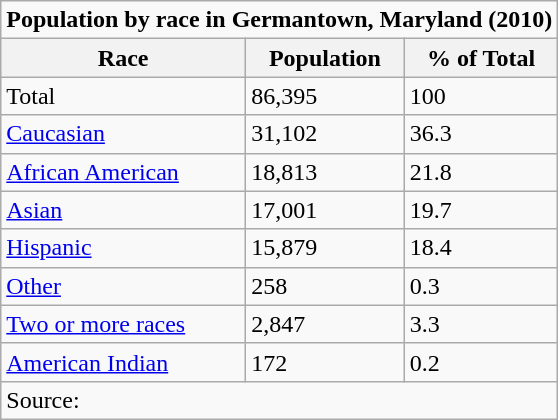<table class="wikitable sortable">
<tr>
<td colspan="3" style="text-align:center;"><strong>Population by race in Germantown, Maryland (2010)</strong></td>
</tr>
<tr>
<th>Race</th>
<th>Population</th>
<th>% of Total</th>
</tr>
<tr>
<td>Total</td>
<td>86,395</td>
<td>100</td>
</tr>
<tr>
<td><a href='#'>Caucasian</a></td>
<td>31,102</td>
<td>36.3</td>
</tr>
<tr>
<td><a href='#'>African American</a></td>
<td>18,813</td>
<td>21.8</td>
</tr>
<tr>
<td><a href='#'>Asian</a></td>
<td>17,001</td>
<td>19.7</td>
</tr>
<tr>
<td><a href='#'>Hispanic</a></td>
<td>15,879</td>
<td>18.4</td>
</tr>
<tr>
<td><a href='#'>Other</a></td>
<td>258</td>
<td>0.3</td>
</tr>
<tr>
<td><a href='#'>Two or more races</a></td>
<td>2,847</td>
<td>3.3</td>
</tr>
<tr>
<td><a href='#'>American Indian</a></td>
<td>172</td>
<td>0.2</td>
</tr>
<tr>
<td colspan="3">Source:</td>
</tr>
</table>
